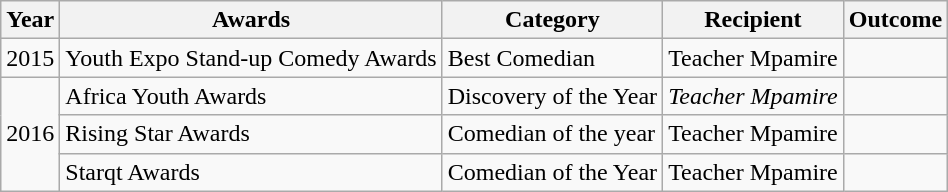<table class="wikitable sortable">
<tr>
<th>Year</th>
<th>Awards</th>
<th>Category</th>
<th>Recipient</th>
<th>Outcome</th>
</tr>
<tr>
<td>2015</td>
<td>Youth Expo Stand-up Comedy Awards</td>
<td>Best Comedian</td>
<td>Teacher Mpamire</td>
<td></td>
</tr>
<tr>
<td rowspan="3">2016</td>
<td>Africa Youth Awards</td>
<td>Discovery of the Year</td>
<td><em>Teacher Mpamire</em></td>
<td></td>
</tr>
<tr>
<td>Rising Star Awards</td>
<td>Comedian of the year</td>
<td>Teacher Mpamire</td>
<td></td>
</tr>
<tr>
<td>Starqt Awards</td>
<td>Comedian of the Year</td>
<td>Teacher Mpamire</td>
<td></td>
</tr>
</table>
